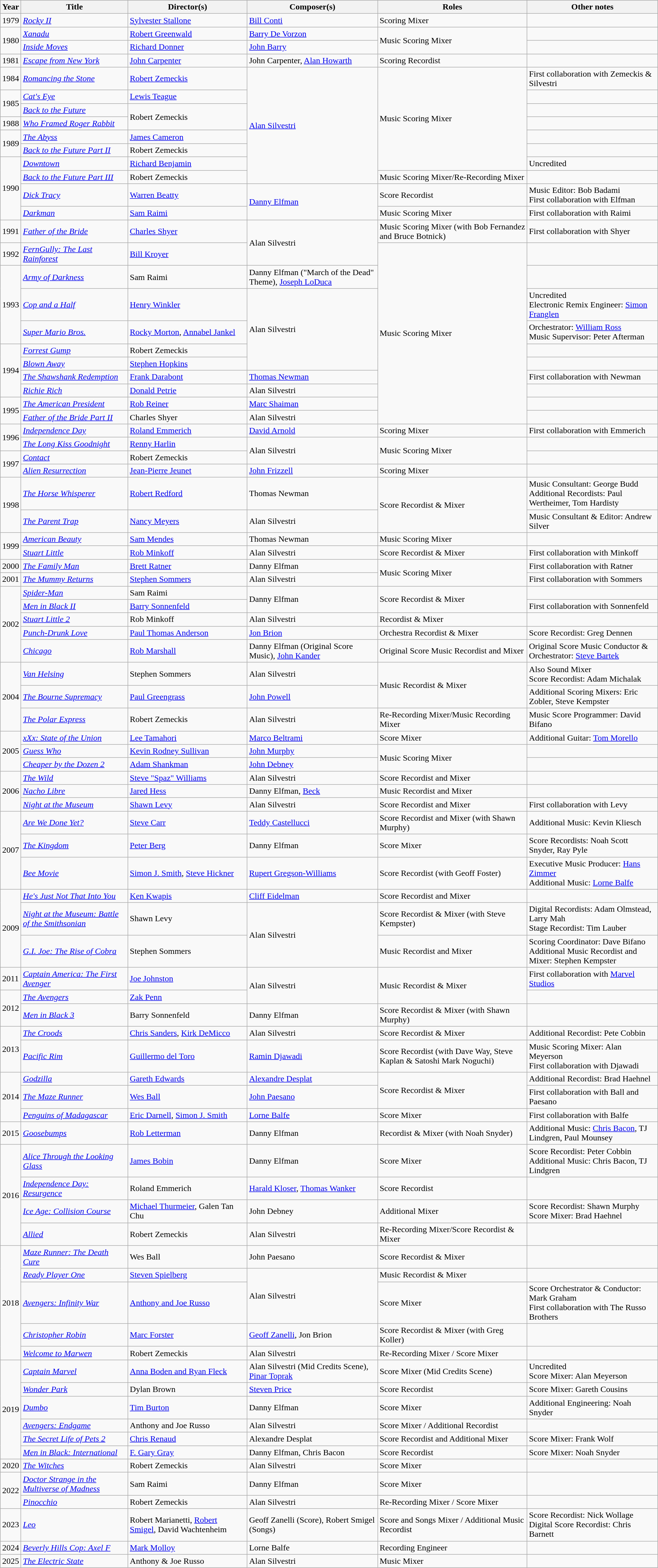<table class="wikitable">
<tr>
<th>Year</th>
<th>Title</th>
<th>Director(s)</th>
<th>Composer(s)</th>
<th>Roles</th>
<th>Other notes</th>
</tr>
<tr>
<td>1979</td>
<td><em><a href='#'>Rocky II</a></em></td>
<td><a href='#'>Sylvester Stallone</a></td>
<td><a href='#'>Bill Conti</a></td>
<td>Scoring Mixer</td>
<td></td>
</tr>
<tr>
<td rowspan="2">1980</td>
<td><em><a href='#'>Xanadu</a></em></td>
<td><a href='#'>Robert Greenwald</a></td>
<td><a href='#'>Barry De Vorzon</a></td>
<td rowspan="2">Music Scoring Mixer</td>
<td></td>
</tr>
<tr>
<td><em><a href='#'>Inside Moves</a></em></td>
<td><a href='#'>Richard Donner</a></td>
<td><a href='#'>John Barry</a></td>
<td></td>
</tr>
<tr>
<td>1981</td>
<td><em><a href='#'>Escape from New York</a></em></td>
<td><a href='#'>John Carpenter</a></td>
<td>John Carpenter, <a href='#'>Alan Howarth</a></td>
<td>Scoring Recordist</td>
<td></td>
</tr>
<tr>
<td>1984</td>
<td><em><a href='#'>Romancing the Stone</a></em></td>
<td><a href='#'>Robert Zemeckis</a></td>
<td rowspan="8"><a href='#'>Alan Silvestri</a></td>
<td rowspan="7">Music Scoring Mixer</td>
<td>First collaboration with Zemeckis & Silvestri</td>
</tr>
<tr>
<td rowspan="2">1985</td>
<td><em><a href='#'>Cat's Eye</a></em></td>
<td><a href='#'>Lewis Teague</a></td>
<td></td>
</tr>
<tr>
<td><em><a href='#'>Back to the Future</a></em></td>
<td rowspan="2">Robert Zemeckis</td>
<td></td>
</tr>
<tr>
<td>1988</td>
<td><em><a href='#'>Who Framed Roger Rabbit</a></em></td>
<td></td>
</tr>
<tr>
<td rowspan="2">1989</td>
<td><em><a href='#'>The Abyss</a></em></td>
<td><a href='#'>James Cameron</a></td>
<td></td>
</tr>
<tr>
<td><em><a href='#'>Back to the Future Part II</a></em></td>
<td>Robert Zemeckis</td>
<td></td>
</tr>
<tr>
<td rowspan="4">1990</td>
<td><em><a href='#'>Downtown</a></em></td>
<td><a href='#'>Richard Benjamin</a></td>
<td>Uncredited</td>
</tr>
<tr>
<td><em><a href='#'>Back to the Future Part III</a></em></td>
<td>Robert Zemeckis</td>
<td>Music Scoring Mixer/Re-Recording Mixer</td>
<td></td>
</tr>
<tr>
<td><em><a href='#'>Dick Tracy</a></em></td>
<td><a href='#'>Warren Beatty</a></td>
<td rowspan="2"><a href='#'>Danny Elfman</a></td>
<td>Score Recordist</td>
<td>Music Editor: Bob Badami<br>First collaboration with Elfman</td>
</tr>
<tr>
<td><em><a href='#'>Darkman</a></em></td>
<td><a href='#'>Sam Raimi</a></td>
<td>Music Scoring Mixer</td>
<td>First collaboration with Raimi</td>
</tr>
<tr>
<td>1991</td>
<td><em><a href='#'>Father of the Bride</a></em></td>
<td><a href='#'>Charles Shyer</a></td>
<td rowspan="2">Alan Silvestri</td>
<td>Music Scoring Mixer (with Bob Fernandez and Bruce Botnick)</td>
<td>First collaboration with Shyer</td>
</tr>
<tr>
<td>1992</td>
<td><em><a href='#'>FernGully: The Last Rainforest</a></em></td>
<td><a href='#'>Bill Kroyer</a></td>
<td rowspan="10">Music Scoring Mixer</td>
<td></td>
</tr>
<tr>
<td rowspan="3">1993</td>
<td><em><a href='#'>Army of Darkness</a></em></td>
<td>Sam Raimi</td>
<td>Danny Elfman ("March of the Dead" Theme), <a href='#'>Joseph LoDuca</a></td>
<td></td>
</tr>
<tr>
<td><em><a href='#'>Cop and a Half</a></em></td>
<td><a href='#'>Henry Winkler</a></td>
<td rowspan="4">Alan Silvestri</td>
<td>Uncredited<br>Electronic Remix Engineer: <a href='#'>Simon Franglen</a></td>
</tr>
<tr>
<td><em><a href='#'>Super Mario Bros.</a></em></td>
<td><a href='#'>Rocky Morton</a>, <a href='#'>Annabel Jankel</a></td>
<td>Orchestrator: <a href='#'>William Ross</a><br>Music Supervisor: Peter Afterman</td>
</tr>
<tr>
<td rowspan="4">1994</td>
<td><em><a href='#'>Forrest Gump</a></em></td>
<td>Robert Zemeckis</td>
<td></td>
</tr>
<tr>
<td><em><a href='#'>Blown Away</a></em></td>
<td><a href='#'>Stephen Hopkins</a></td>
<td></td>
</tr>
<tr>
<td><em><a href='#'>The Shawshank Redemption</a></em></td>
<td><a href='#'>Frank Darabont</a></td>
<td><a href='#'>Thomas Newman</a></td>
<td>First collaboration with Newman</td>
</tr>
<tr>
<td><em><a href='#'>Richie Rich</a></em></td>
<td><a href='#'>Donald Petrie</a></td>
<td>Alan Silvestri</td>
<td></td>
</tr>
<tr>
<td rowspan="2">1995</td>
<td><em><a href='#'>The American President</a></em></td>
<td><a href='#'>Rob Reiner</a></td>
<td><a href='#'>Marc Shaiman</a></td>
<td></td>
</tr>
<tr>
<td><em><a href='#'>Father of the Bride Part II</a></em></td>
<td>Charles Shyer</td>
<td>Alan Silvestri</td>
<td></td>
</tr>
<tr>
<td rowspan="2">1996</td>
<td><em><a href='#'>Independence Day</a></em></td>
<td><a href='#'>Roland Emmerich</a></td>
<td><a href='#'>David Arnold</a></td>
<td>Scoring Mixer</td>
<td>First collaboration with Emmerich</td>
</tr>
<tr>
<td><em><a href='#'>The Long Kiss Goodnight</a></em></td>
<td><a href='#'>Renny Harlin</a></td>
<td rowspan="2">Alan Silvestri</td>
<td rowspan="2">Music Scoring Mixer</td>
<td></td>
</tr>
<tr>
<td rowspan="2">1997</td>
<td><em><a href='#'>Contact</a></em></td>
<td>Robert Zemeckis</td>
<td></td>
</tr>
<tr>
<td><em><a href='#'>Alien Resurrection</a></em></td>
<td><a href='#'>Jean-Pierre Jeunet</a></td>
<td><a href='#'>John Frizzell</a></td>
<td>Scoring Mixer</td>
<td></td>
</tr>
<tr>
<td rowspan="2">1998</td>
<td><em><a href='#'>The Horse Whisperer</a></em></td>
<td><a href='#'>Robert Redford</a></td>
<td>Thomas Newman</td>
<td rowspan="2">Score Recordist & Mixer</td>
<td>Music Consultant: George Budd<br>Additional Recordists: Paul Wertheimer, Tom Hardisty</td>
</tr>
<tr>
<td><em><a href='#'>The Parent Trap</a></em></td>
<td><a href='#'>Nancy Meyers</a></td>
<td>Alan Silvestri</td>
<td>Music Consultant & Editor: Andrew Silver</td>
</tr>
<tr>
<td rowspan="2">1999</td>
<td><em><a href='#'>American Beauty</a></em></td>
<td><a href='#'>Sam Mendes</a></td>
<td>Thomas Newman</td>
<td>Music Scoring Mixer</td>
<td></td>
</tr>
<tr>
<td><em><a href='#'>Stuart Little</a></em></td>
<td><a href='#'>Rob Minkoff</a></td>
<td>Alan Silvestri</td>
<td>Score Recordist & Mixer</td>
<td>First collaboration with Minkoff</td>
</tr>
<tr>
<td>2000</td>
<td><em><a href='#'>The Family Man</a></em></td>
<td><a href='#'>Brett Ratner</a></td>
<td>Danny Elfman</td>
<td rowspan="2">Music Scoring Mixer</td>
<td>First collaboration with Ratner</td>
</tr>
<tr>
<td>2001</td>
<td><em><a href='#'>The Mummy Returns</a></em></td>
<td><a href='#'>Stephen Sommers</a></td>
<td>Alan Silvestri</td>
<td>First collaboration with Sommers</td>
</tr>
<tr>
<td rowspan="5">2002</td>
<td><em><a href='#'>Spider-Man</a></em></td>
<td>Sam Raimi</td>
<td rowspan="2">Danny Elfman</td>
<td rowspan="2">Score Recordist & Mixer</td>
<td></td>
</tr>
<tr>
<td><em><a href='#'>Men in Black II</a></em></td>
<td><a href='#'>Barry Sonnenfeld</a></td>
<td>First collaboration with Sonnenfeld</td>
</tr>
<tr>
<td><em><a href='#'>Stuart Little 2</a></em></td>
<td>Rob Minkoff</td>
<td>Alan Silvestri</td>
<td>Recordist & Mixer</td>
<td></td>
</tr>
<tr>
<td><em><a href='#'>Punch-Drunk Love</a></em></td>
<td><a href='#'>Paul Thomas Anderson</a></td>
<td><a href='#'>Jon Brion</a></td>
<td>Orchestra Recordist & Mixer</td>
<td>Score Recordist: Greg Dennen</td>
</tr>
<tr>
<td><em><a href='#'>Chicago</a></em></td>
<td><a href='#'>Rob Marshall</a></td>
<td>Danny Elfman (Original Score Music), <a href='#'>John Kander</a></td>
<td>Original Score Music Recordist and Mixer</td>
<td>Original Score Music Conductor & Orchestrator: <a href='#'>Steve Bartek</a></td>
</tr>
<tr>
<td rowspan="3">2004</td>
<td><em><a href='#'>Van Helsing</a></em></td>
<td>Stephen Sommers</td>
<td>Alan Silvestri</td>
<td rowspan="2">Music Recordist & Mixer</td>
<td>Also Sound Mixer<br>Score Recordist: Adam Michalak</td>
</tr>
<tr>
<td><em><a href='#'>The Bourne Supremacy</a></em></td>
<td><a href='#'>Paul Greengrass</a></td>
<td><a href='#'>John Powell</a></td>
<td>Additional Scoring Mixers: Eric Zobler, Steve Kempster</td>
</tr>
<tr>
<td><em><a href='#'>The Polar Express</a></em> </td>
<td>Robert Zemeckis</td>
<td>Alan Silvestri</td>
<td>Re-Recording Mixer/Music Recording Mixer</td>
<td>Music Score Programmer: David Bifano</td>
</tr>
<tr>
<td rowspan="3">2005</td>
<td><em><a href='#'>xXx: State of the Union</a></em></td>
<td><a href='#'>Lee Tamahori</a></td>
<td><a href='#'>Marco Beltrami</a></td>
<td>Score Mixer</td>
<td>Additional Guitar: <a href='#'>Tom Morello</a></td>
</tr>
<tr>
<td><em><a href='#'>Guess Who</a></em></td>
<td><a href='#'>Kevin Rodney Sullivan</a></td>
<td><a href='#'>John Murphy</a></td>
<td rowspan="2">Music Scoring Mixer</td>
<td></td>
</tr>
<tr>
<td><em><a href='#'>Cheaper by the Dozen 2</a></em></td>
<td><a href='#'>Adam Shankman</a></td>
<td><a href='#'>John Debney</a></td>
<td></td>
</tr>
<tr>
<td rowspan="3">2006</td>
<td><em><a href='#'>The Wild</a></em></td>
<td><a href='#'>Steve "Spaz" Williams</a></td>
<td>Alan Silvestri</td>
<td>Score Recordist and Mixer</td>
<td></td>
</tr>
<tr>
<td><em><a href='#'>Nacho Libre</a></em></td>
<td><a href='#'>Jared Hess</a></td>
<td>Danny Elfman, <a href='#'>Beck</a></td>
<td>Music Recordist and Mixer</td>
<td></td>
</tr>
<tr>
<td><em><a href='#'>Night at the Museum</a></em></td>
<td><a href='#'>Shawn Levy</a></td>
<td>Alan Silvestri</td>
<td>Score Recordist and Mixer</td>
<td>First collaboration with Levy</td>
</tr>
<tr>
<td rowspan="3">2007</td>
<td><em><a href='#'>Are We Done Yet?</a></em></td>
<td><a href='#'>Steve Carr</a></td>
<td><a href='#'>Teddy Castellucci</a></td>
<td>Score Recordist and Mixer (with Shawn Murphy)</td>
<td>Additional Music: Kevin Kliesch</td>
</tr>
<tr>
<td><em><a href='#'>The Kingdom</a></em></td>
<td><a href='#'>Peter Berg</a></td>
<td>Danny Elfman</td>
<td>Score Mixer</td>
<td>Score Recordists: Noah Scott Snyder, Ray Pyle</td>
</tr>
<tr>
<td><em><a href='#'>Bee Movie</a></em></td>
<td><a href='#'>Simon J. Smith</a>, <a href='#'>Steve Hickner</a></td>
<td><a href='#'>Rupert Gregson-Williams</a></td>
<td>Score Recordist (with Geoff Foster)</td>
<td>Executive Music Producer: <a href='#'>Hans Zimmer</a><br>Additional Music: <a href='#'>Lorne Balfe</a></td>
</tr>
<tr>
<td rowspan="3">2009</td>
<td><em><a href='#'>He's Just Not That Into You</a></em></td>
<td><a href='#'>Ken Kwapis</a></td>
<td><a href='#'>Cliff Eidelman</a></td>
<td>Score Recordist and Mixer</td>
<td></td>
</tr>
<tr>
<td><em><a href='#'>Night at the Museum: Battle of the Smithsonian</a></em></td>
<td>Shawn Levy</td>
<td rowspan="2">Alan Silvestri</td>
<td>Score Recordist & Mixer (with Steve Kempster)</td>
<td>Digital Recordists: Adam Olmstead, Larry Mah<br>Stage Recordist: Tim Lauber</td>
</tr>
<tr>
<td><em><a href='#'>G.I. Joe: The Rise of Cobra</a></em></td>
<td>Stephen Sommers</td>
<td>Music Recordist and Mixer</td>
<td>Scoring Coordinator: Dave Bifano<br>Additional Music Recordist and Mixer: Stephen Kempster</td>
</tr>
<tr>
<td>2011</td>
<td><em><a href='#'>Captain America: The First Avenger</a></em></td>
<td><a href='#'>Joe Johnston</a></td>
<td rowspan="2">Alan Silvestri</td>
<td rowspan="2">Music Recordist & Mixer</td>
<td>First collaboration with <a href='#'>Marvel Studios</a></td>
</tr>
<tr>
<td rowspan="2">2012</td>
<td><em><a href='#'>The Avengers</a></em></td>
<td><a href='#'>Zak Penn</a></td>
<td></td>
</tr>
<tr>
<td><em><a href='#'>Men in Black 3</a></em></td>
<td>Barry Sonnenfeld</td>
<td>Danny Elfman</td>
<td>Score Recordist & Mixer (with Shawn Murphy)</td>
<td></td>
</tr>
<tr>
<td rowspan="2">2013</td>
<td><em><a href='#'>The Croods</a></em></td>
<td><a href='#'>Chris Sanders</a>, <a href='#'>Kirk DeMicco</a></td>
<td>Alan Silvestri</td>
<td>Score Recordist & Mixer</td>
<td>Additional Recordist: Pete Cobbin</td>
</tr>
<tr>
<td><em><a href='#'>Pacific Rim</a></em></td>
<td><a href='#'>Guillermo del Toro</a></td>
<td><a href='#'>Ramin Djawadi</a></td>
<td>Score Recordist (with Dave Way, Steve Kaplan & Satoshi Mark Noguchi)</td>
<td>Music Scoring Mixer: Alan Meyerson<br>First collaboration with Djawadi</td>
</tr>
<tr>
<td rowspan="3">2014</td>
<td><em><a href='#'>Godzilla</a></em></td>
<td><a href='#'>Gareth Edwards</a></td>
<td><a href='#'>Alexandre Desplat</a></td>
<td rowspan="2">Score Recordist & Mixer</td>
<td>Additional Recordist: Brad Haehnel</td>
</tr>
<tr>
<td><em><a href='#'>The Maze Runner</a></em></td>
<td><a href='#'>Wes Ball</a></td>
<td><a href='#'>John Paesano</a></td>
<td>First collaboration with Ball and Paesano</td>
</tr>
<tr>
<td><em><a href='#'>Penguins of Madagascar</a></em></td>
<td><a href='#'>Eric Darnell</a>, <a href='#'>Simon J. Smith</a></td>
<td><a href='#'>Lorne Balfe</a></td>
<td>Score Mixer</td>
<td>First collaboration with Balfe</td>
</tr>
<tr>
<td>2015</td>
<td><em><a href='#'>Goosebumps</a></em></td>
<td><a href='#'>Rob Letterman</a></td>
<td>Danny Elfman</td>
<td>Recordist & Mixer (with Noah Snyder)</td>
<td>Additional Music: <a href='#'>Chris Bacon</a>, TJ Lindgren, Paul Mounsey</td>
</tr>
<tr>
<td rowspan="4">2016</td>
<td><em><a href='#'>Alice Through the Looking Glass</a></em></td>
<td><a href='#'>James Bobin</a></td>
<td>Danny Elfman</td>
<td>Score Mixer</td>
<td>Score Recordist: Peter Cobbin<br>Additional Music: Chris Bacon, TJ Lindgren</td>
</tr>
<tr>
<td><em><a href='#'>Independence Day: Resurgence</a></em></td>
<td>Roland Emmerich</td>
<td><a href='#'>Harald Kloser</a>, <a href='#'>Thomas Wanker</a></td>
<td>Score Recordist</td>
<td></td>
</tr>
<tr>
<td><em><a href='#'>Ice Age: Collision Course</a></em></td>
<td><a href='#'>Michael Thurmeier</a>, Galen Tan Chu</td>
<td>John Debney</td>
<td>Additional Mixer</td>
<td>Score Recordist: Shawn Murphy<br>Score Mixer: Brad Haehnel</td>
</tr>
<tr>
<td><em><a href='#'>Allied</a></em></td>
<td>Robert Zemeckis</td>
<td>Alan Silvestri</td>
<td>Re-Recording Mixer/Score Recordist & Mixer</td>
<td></td>
</tr>
<tr>
<td rowspan="5">2018</td>
<td><em><a href='#'>Maze Runner: The Death Cure</a></em></td>
<td>Wes Ball</td>
<td>John Paesano</td>
<td>Score Recordist & Mixer</td>
<td></td>
</tr>
<tr>
<td><em><a href='#'>Ready Player One</a></em></td>
<td><a href='#'>Steven Spielberg</a></td>
<td rowspan="2">Alan Silvestri</td>
<td>Music Recordist & Mixer</td>
<td></td>
</tr>
<tr>
<td><em><a href='#'>Avengers: Infinity War</a></em></td>
<td><a href='#'>Anthony and Joe Russo</a></td>
<td>Score Mixer</td>
<td>Score Orchestrator & Conductor: Mark Graham<br>First collaboration with The Russo Brothers</td>
</tr>
<tr>
<td><em><a href='#'>Christopher Robin</a></em></td>
<td><a href='#'>Marc Forster</a></td>
<td><a href='#'>Geoff Zanelli</a>, Jon Brion</td>
<td>Score Recordist & Mixer (with Greg Koller)</td>
<td></td>
</tr>
<tr>
<td><em><a href='#'>Welcome to Marwen</a></em></td>
<td>Robert Zemeckis</td>
<td>Alan Silvestri</td>
<td>Re-Recording Mixer / Score Mixer</td>
<td></td>
</tr>
<tr>
<td rowspan="6">2019</td>
<td><em><a href='#'>Captain Marvel</a></em></td>
<td><a href='#'>Anna Boden and Ryan Fleck</a></td>
<td>Alan Silvestri (Mid Credits Scene), <a href='#'>Pinar Toprak</a></td>
<td>Score Mixer (Mid Credits Scene)</td>
<td>Uncredited<br>Score Mixer: Alan Meyerson</td>
</tr>
<tr>
<td><em><a href='#'>Wonder Park</a></em></td>
<td>Dylan Brown</td>
<td><a href='#'>Steven Price</a></td>
<td>Score Recordist</td>
<td>Score Mixer: Gareth Cousins</td>
</tr>
<tr>
<td><em><a href='#'>Dumbo</a></em></td>
<td><a href='#'>Tim Burton</a></td>
<td>Danny Elfman</td>
<td>Score Mixer</td>
<td>Additional Engineering: Noah Snyder</td>
</tr>
<tr>
<td><em><a href='#'>Avengers: Endgame</a></em></td>
<td>Anthony and Joe Russo</td>
<td>Alan Silvestri</td>
<td>Score Mixer / Additional Recordist</td>
<td></td>
</tr>
<tr>
<td><em><a href='#'>The Secret Life of Pets 2</a></em></td>
<td><a href='#'>Chris Renaud</a></td>
<td>Alexandre Desplat</td>
<td>Score Recordist and Additional Mixer</td>
<td>Score Mixer: Frank Wolf</td>
</tr>
<tr>
<td><em><a href='#'>Men in Black: International</a></em></td>
<td><a href='#'>F. Gary Gray</a></td>
<td>Danny Elfman, Chris Bacon</td>
<td>Score Recordist</td>
<td>Score Mixer: Noah Snyder</td>
</tr>
<tr>
<td>2020</td>
<td><em><a href='#'>The Witches</a></em></td>
<td>Robert Zemeckis</td>
<td>Alan Silvestri</td>
<td>Score Mixer</td>
<td></td>
</tr>
<tr>
<td rowspan="2">2022</td>
<td><em><a href='#'>Doctor Strange in the Multiverse of Madness</a></em></td>
<td>Sam Raimi</td>
<td>Danny Elfman</td>
<td>Score Mixer</td>
<td></td>
</tr>
<tr>
<td><em><a href='#'>Pinocchio</a></em></td>
<td>Robert Zemeckis</td>
<td>Alan Silvestri</td>
<td>Re-Recording Mixer / Score Mixer</td>
<td></td>
</tr>
<tr>
<td>2023</td>
<td><em><a href='#'>Leo</a></em></td>
<td>Robert Marianetti, <a href='#'>Robert Smigel</a>, David Wachtenheim</td>
<td>Geoff Zanelli (Score), Robert Smigel (Songs)</td>
<td>Score and Songs Mixer / Additional Music Recordist</td>
<td>Score Recordist: Nick Wollage<br>Digital Score Recordist: Chris Barnett</td>
</tr>
<tr>
<td>2024</td>
<td><em><a href='#'>Beverly Hills Cop: Axel F</a></em></td>
<td><a href='#'>Mark Molloy</a></td>
<td>Lorne Balfe</td>
<td>Recording Engineer</td>
<td></td>
</tr>
<tr>
<td>2025</td>
<td><em><a href='#'>The Electric State</a></em></td>
<td>Anthony & Joe Russo</td>
<td>Alan Silvestri</td>
<td>Music Mixer</td>
<td></td>
</tr>
</table>
